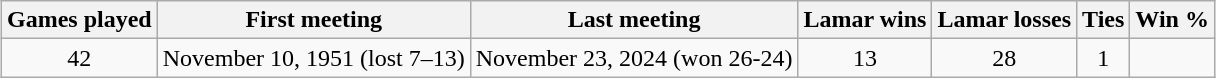<table class="wikitable" style="margin:1em auto;">
<tr>
<th>Games played</th>
<th>First meeting</th>
<th>Last meeting</th>
<th>Lamar wins</th>
<th>Lamar losses</th>
<th>Ties</th>
<th>Win %</th>
</tr>
<tr style="text-align:center;">
<td>42</td>
<td>November 10, 1951 (lost 7–13)</td>
<td>November 23, 2024 (won 26-24)</td>
<td>13</td>
<td>28</td>
<td>1</td>
<td></td>
</tr>
</table>
